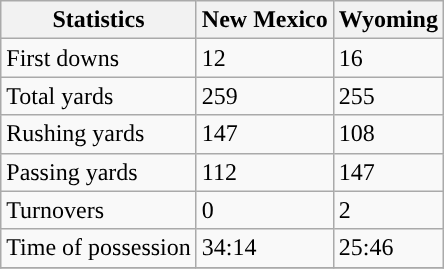<table class="wikitable">
<tr>
<th>Statistics</th>
<th>New Mexico</th>
<th>Wyoming</th>
</tr>
<tr>
<td>First downs</td>
<td>12</td>
<td>16</td>
</tr>
<tr>
<td>Total yards</td>
<td>259</td>
<td>255</td>
</tr>
<tr>
<td>Rushing yards</td>
<td>147</td>
<td>108</td>
</tr>
<tr>
<td>Passing yards</td>
<td>112</td>
<td>147</td>
</tr>
<tr>
<td>Turnovers</td>
<td>0</td>
<td>2</td>
</tr>
<tr>
<td>Time of possession</td>
<td>34:14</td>
<td>25:46</td>
</tr>
<tr>
</tr>
</table>
